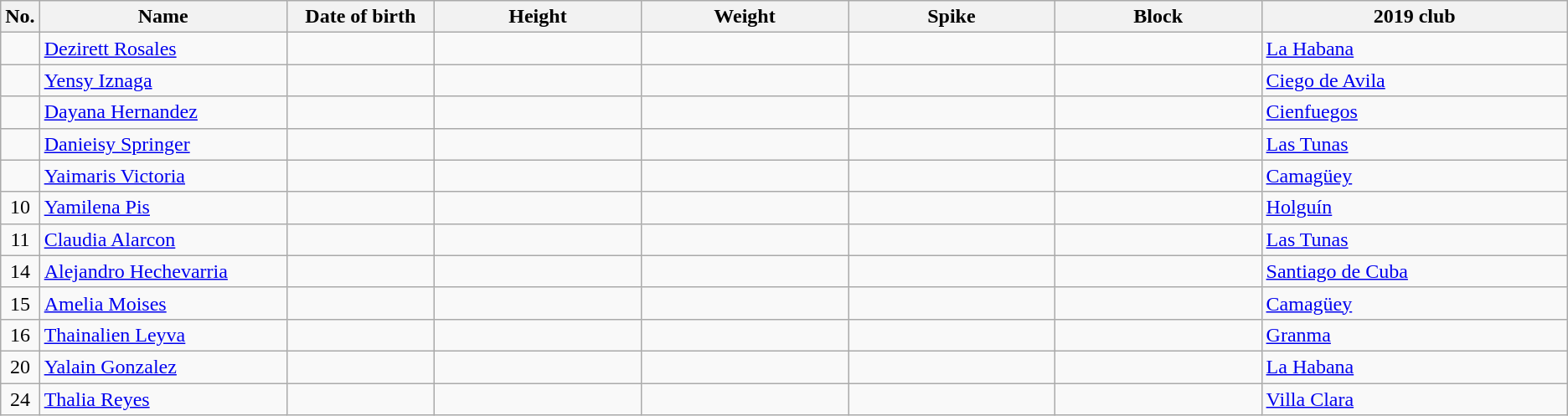<table class="wikitable sortable" style="text-align:center;">
<tr>
<th>No.</th>
<th style="width:12em">Name</th>
<th style="width:7em">Date of birth</th>
<th style="width:10em">Height</th>
<th style="width:10em">Weight</th>
<th style="width:10em">Spike</th>
<th style="width:10em">Block</th>
<th style="width:15em">2019 club</th>
</tr>
<tr>
<td></td>
<td align=left><a href='#'>Dezirett Rosales</a></td>
<td align=right></td>
<td></td>
<td></td>
<td></td>
<td></td>
<td align=left> <a href='#'>La Habana</a></td>
</tr>
<tr>
<td></td>
<td align=left><a href='#'>Yensy Iznaga</a></td>
<td align=right></td>
<td></td>
<td></td>
<td></td>
<td></td>
<td align=left> <a href='#'>Ciego de Avila</a></td>
</tr>
<tr>
<td></td>
<td align=left><a href='#'>Dayana Hernandez</a></td>
<td align=right></td>
<td></td>
<td></td>
<td></td>
<td></td>
<td align=left> <a href='#'>Cienfuegos</a></td>
</tr>
<tr>
<td></td>
<td align=left><a href='#'>Danieisy Springer</a></td>
<td align=right></td>
<td></td>
<td></td>
<td></td>
<td></td>
<td align=left> <a href='#'>Las Tunas</a></td>
</tr>
<tr>
<td></td>
<td align=left><a href='#'>Yaimaris Victoria</a></td>
<td align=right></td>
<td></td>
<td></td>
<td></td>
<td></td>
<td align=left> <a href='#'>Camagüey</a></td>
</tr>
<tr>
<td>10</td>
<td align=left><a href='#'>Yamilena Pis</a></td>
<td align=right></td>
<td></td>
<td></td>
<td></td>
<td></td>
<td align=left> <a href='#'>Holguín</a></td>
</tr>
<tr>
<td>11</td>
<td align=left><a href='#'>Claudia Alarcon</a></td>
<td align=right></td>
<td></td>
<td></td>
<td></td>
<td></td>
<td align=left> <a href='#'>Las Tunas</a></td>
</tr>
<tr>
<td>14</td>
<td align=left><a href='#'>Alejandro Hechevarria</a></td>
<td align=right></td>
<td></td>
<td></td>
<td></td>
<td></td>
<td align=left> <a href='#'>Santiago de Cuba</a></td>
</tr>
<tr>
<td>15</td>
<td align=left><a href='#'>Amelia Moises</a></td>
<td align=right></td>
<td></td>
<td></td>
<td></td>
<td></td>
<td align=left> <a href='#'>Camagüey</a></td>
</tr>
<tr>
<td>16</td>
<td align=left><a href='#'>Thainalien Leyva</a></td>
<td align=right></td>
<td></td>
<td></td>
<td></td>
<td></td>
<td align=left> <a href='#'>Granma</a></td>
</tr>
<tr>
<td>20</td>
<td align=left><a href='#'>Yalain Gonzalez</a></td>
<td align=right></td>
<td></td>
<td></td>
<td></td>
<td></td>
<td align=left> <a href='#'>La Habana</a></td>
</tr>
<tr>
<td>24</td>
<td align=left><a href='#'>Thalia Reyes</a></td>
<td align=right></td>
<td></td>
<td></td>
<td></td>
<td></td>
<td align=left> <a href='#'>Villa Clara</a></td>
</tr>
</table>
